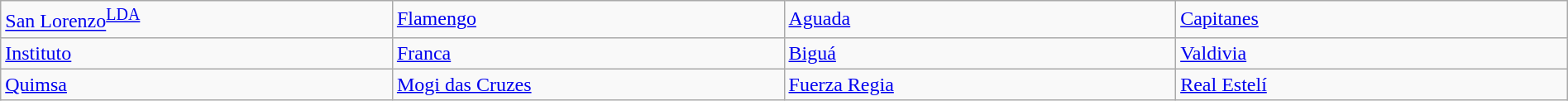<table class="wikitable" style="table-layout:fixed;" width=100%>
<tr>
<td width=25%> <a href='#'>San Lorenzo</a><sup><a href='#'>LDA</a></sup> </td>
<td width=25%> <a href='#'>Flamengo</a> </td>
<td width=25%> <a href='#'>Aguada</a> </td>
<td width=25%> <a href='#'>Capitanes</a> </td>
</tr>
<tr>
<td> <a href='#'>Instituto</a> </td>
<td> <a href='#'>Franca</a> </td>
<td> <a href='#'>Biguá</a> </td>
<td> <a href='#'>Valdivia</a> </td>
</tr>
<tr>
<td> <a href='#'>Quimsa</a> </td>
<td> <a href='#'>Mogi das Cruzes</a> </td>
<td> <a href='#'>Fuerza Regia</a> </td>
<td> <a href='#'>Real Estelí</a> </td>
</tr>
</table>
